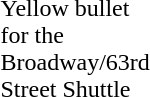<table style="width:90px;">
<tr>
<td></td>
</tr>
<tr>
<td><div>Yellow bullet for the Broadway/63rd Street Shuttle</div></td>
</tr>
</table>
